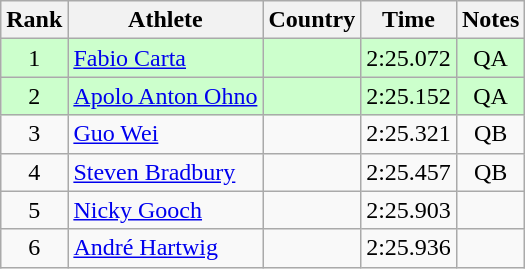<table class="wikitable sortable" style="text-align:center">
<tr>
<th>Rank</th>
<th>Athlete</th>
<th>Country</th>
<th>Time</th>
<th>Notes</th>
</tr>
<tr bgcolor=ccffcc>
<td>1</td>
<td align=left><a href='#'>Fabio Carta</a></td>
<td align=left></td>
<td>2:25.072</td>
<td>QA</td>
</tr>
<tr bgcolor=ccffcc>
<td>2</td>
<td align=left><a href='#'>Apolo Anton Ohno</a></td>
<td align=left></td>
<td>2:25.152</td>
<td>QA</td>
</tr>
<tr>
<td>3</td>
<td align=left><a href='#'>Guo Wei</a></td>
<td align=left></td>
<td>2:25.321</td>
<td>QB</td>
</tr>
<tr>
<td>4</td>
<td align=left><a href='#'>Steven Bradbury</a></td>
<td align=left></td>
<td>2:25.457</td>
<td>QB</td>
</tr>
<tr>
<td>5</td>
<td align=left><a href='#'>Nicky Gooch</a></td>
<td align=left></td>
<td>2:25.903</td>
<td></td>
</tr>
<tr>
<td>6</td>
<td align=left><a href='#'>André Hartwig</a></td>
<td align=left></td>
<td>2:25.936</td>
<td></td>
</tr>
</table>
